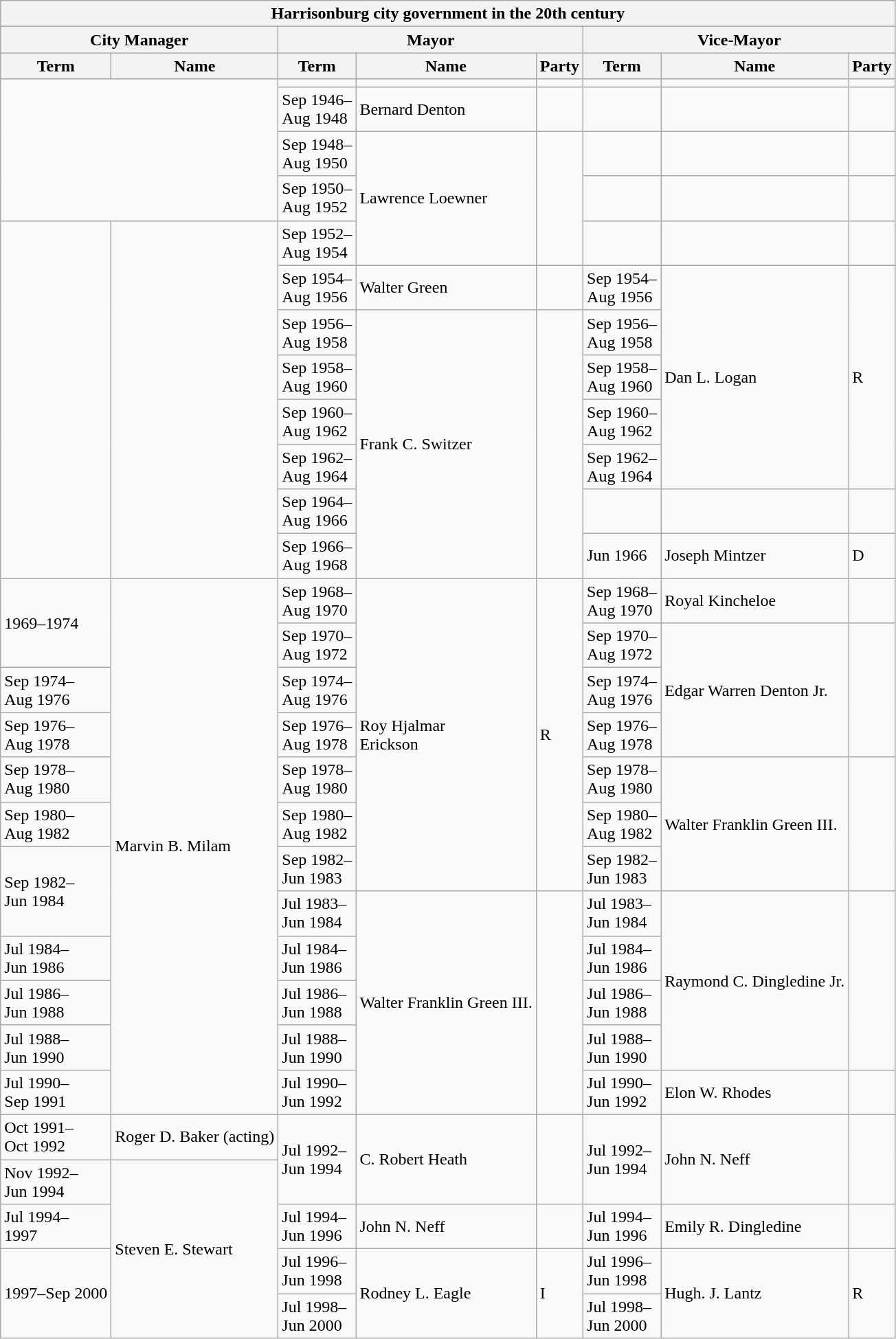<table class="wikitable mw-collapsible mw-collapsed">
<tr>
<th colspan="8">Harrisonburg city government in the 20th century</th>
</tr>
<tr>
<th colspan="2">City Manager</th>
<th colspan="3">Mayor</th>
<th colspan="3">Vice-Mayor</th>
</tr>
<tr>
<th>Term</th>
<th>Name</th>
<th>Term</th>
<th>Name</th>
<th>Party</th>
<th>Term</th>
<th>Name</th>
<th>Party</th>
</tr>
<tr>
<td colspan="2" rowspan="4"></td>
<td></td>
<td></td>
<td></td>
<td></td>
<td></td>
<td></td>
</tr>
<tr>
<td>Sep 1946–<br>Aug 1948</td>
<td>Bernard Denton</td>
<td></td>
<td></td>
<td></td>
<td></td>
</tr>
<tr>
<td>Sep 1948–<br>Aug 1950</td>
<td rowspan="3">Lawrence Loewner</td>
<td rowspan="3"></td>
<td></td>
<td></td>
<td></td>
</tr>
<tr>
<td>Sep 1950–<br>Aug 1952</td>
<td></td>
<td></td>
<td></td>
</tr>
<tr>
<td rowspan="9"></td>
<td rowspan="9"></td>
<td>Sep 1952–<br>Aug 1954</td>
<td></td>
<td></td>
<td></td>
</tr>
<tr>
<td>Sep 1954–<br>Aug 1956</td>
<td>Walter Green</td>
<td></td>
<td>Sep 1954–<br>Aug 1956</td>
<td rowspan="5">Dan L. Logan</td>
<td rowspan="5" >R</td>
</tr>
<tr>
<td>Sep 1956–<br>Aug 1958</td>
<td rowspan="6">Frank C. Switzer</td>
<td rowspan="6"></td>
<td>Sep 1956–<br>Aug 1958</td>
</tr>
<tr>
<td>Sep 1958–<br>Aug 1960</td>
<td>Sep 1958–<br>Aug 1960</td>
</tr>
<tr>
<td>Sep 1960–<br>Aug 1962</td>
<td>Sep 1960–<br>Aug 1962</td>
</tr>
<tr>
<td>Sep 1962–<br>Aug 1964</td>
<td>Sep 1962–<br>Aug 1964</td>
</tr>
<tr>
<td>Sep 1964–<br>Aug 1966</td>
<td></td>
<td></td>
<td></td>
</tr>
<tr>
<td>Sep 1966–<br>Aug 1968</td>
<td>Jun 1966</td>
<td>Joseph Mintzer</td>
<td>D</td>
</tr>
<tr>
<td rowspan="2">Sep 1968–<br>Aug 1970</td>
<td rowspan="8">Roy Hjalmar<br>Erickson</td>
<td rowspan="8" >R</td>
<td rowspan="2">Sep 1968–<br>Aug 1970</td>
<td rowspan="2">Royal Kincheloe</td>
<td rowspan="2"></td>
</tr>
<tr>
<td rowspan="2">1969–1974</td>
<td rowspan="12">Marvin B. Milam</td>
</tr>
<tr>
<td>Sep 1970–<br>Aug 1972</td>
<td>Sep 1970–<br>Aug 1972</td>
<td rowspan="3">Edgar Warren Denton Jr.</td>
<td rowspan="3"></td>
</tr>
<tr>
<td>Sep 1974–<br>Aug 1976</td>
<td>Sep 1974–<br>Aug 1976</td>
<td>Sep 1974–<br>Aug 1976</td>
</tr>
<tr>
<td>Sep 1976–<br>Aug 1978</td>
<td>Sep 1976–<br>Aug 1978</td>
<td>Sep 1976–<br>Aug 1978</td>
</tr>
<tr>
<td>Sep 1978–<br>Aug 1980</td>
<td>Sep 1978–<br>Aug 1980</td>
<td>Sep 1978–<br>Aug 1980</td>
<td rowspan="3">Walter Franklin Green III.</td>
<td rowspan="3"></td>
</tr>
<tr>
<td>Sep 1980–<br>Aug 1982</td>
<td>Sep 1980–<br>Aug 1982</td>
<td>Sep 1980–<br>Aug 1982</td>
</tr>
<tr>
<td rowspan="2">Sep 1982–<br>Jun 1984</td>
<td>Sep 1982–<br>Jun 1983</td>
<td>Sep 1982–<br>Jun 1983</td>
</tr>
<tr>
<td>Jul 1983–<br>Jun 1984</td>
<td rowspan="6">Walter Franklin Green III.</td>
<td rowspan="6"></td>
<td>Jul 1983–<br>Jun 1984</td>
<td rowspan="4">Raymond C. Dingledine Jr.</td>
<td rowspan="4"></td>
</tr>
<tr>
<td>Jul 1984–<br>Jun 1986</td>
<td>Jul 1984–<br>Jun 1986</td>
<td>Jul 1984–<br>Jun 1986</td>
</tr>
<tr>
<td>Jul 1986–<br>Jun 1988</td>
<td>Jul 1986–<br>Jun 1988</td>
<td>Jul 1986–<br>Jun 1988</td>
</tr>
<tr>
<td>Jul 1988–<br>Jun 1990</td>
<td>Jul 1988–<br>Jun 1990</td>
<td>Jul 1988–<br>Jun 1990</td>
</tr>
<tr>
<td>Jul 1990–<br>Sep 1991</td>
<td rowspan="2">Jul 1990–<br>Jun 1992</td>
<td rowspan="2">Jul 1990–<br>Jun 1992</td>
<td rowspan="2">Elon W. Rhodes</td>
<td rowspan="2"></td>
</tr>
<tr>
<td rowspan="2">Oct 1991–<br>Oct 1992</td>
<td rowspan="2">Roger D. Baker (acting)</td>
</tr>
<tr>
<td rowspan="2">Jul 1992–<br>Jun 1994</td>
<td rowspan="2">C. Robert Heath</td>
<td rowspan="2"></td>
<td rowspan="2">Jul 1992–<br>Jun 1994</td>
<td rowspan="2">John N. Neff</td>
<td rowspan="2"></td>
</tr>
<tr>
<td>Nov 1992–<br>Jun 1994</td>
<td rowspan="5">Steven E. Stewart</td>
</tr>
<tr>
<td rowspan="2">Jul 1994–<br>1997</td>
<td>Jul 1994–<br>Jun 1996</td>
<td>John N. Neff</td>
<td></td>
<td>Jul 1994–<br>Jun 1996</td>
<td>Emily R. Dingledine</td>
<td></td>
</tr>
<tr>
<td rowspan="2">Jul 1996–<br>Jun 1998</td>
<td rowspan="3">Rodney L. Eagle</td>
<td rowspan="3">I</td>
<td rowspan="2">Jul 1996–<br>Jun 1998</td>
<td rowspan="3">Hugh. J. Lantz</td>
<td rowspan="3" >R</td>
</tr>
<tr>
<td rowspan="2">1997–Sep 2000</td>
</tr>
<tr>
<td>Jul 1998–<br>Jun 2000</td>
<td>Jul 1998–<br>Jun 2000</td>
</tr>
</table>
